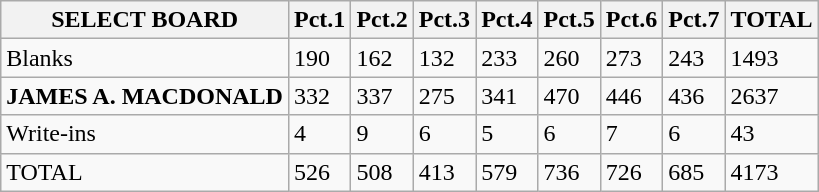<table class="wikitable">
<tr>
<th>SELECT BOARD</th>
<th>Pct.1</th>
<th>Pct.2</th>
<th>Pct.3</th>
<th>Pct.4</th>
<th>Pct.5</th>
<th>Pct.6</th>
<th>Pct.7</th>
<th>TOTAL</th>
</tr>
<tr>
<td>Blanks</td>
<td>190</td>
<td>162</td>
<td>132</td>
<td>233</td>
<td>260</td>
<td>273</td>
<td>243</td>
<td>1493</td>
</tr>
<tr>
<td><strong>JAMES A. MACDONALD</strong></td>
<td>332</td>
<td>337</td>
<td>275</td>
<td>341</td>
<td>470</td>
<td>446</td>
<td>436</td>
<td>2637</td>
</tr>
<tr>
<td>Write-ins</td>
<td>4</td>
<td>9</td>
<td>6</td>
<td>5</td>
<td>6</td>
<td>7</td>
<td>6</td>
<td>43</td>
</tr>
<tr>
<td>TOTAL</td>
<td>526</td>
<td>508</td>
<td>413</td>
<td>579</td>
<td>736</td>
<td>726</td>
<td>685</td>
<td>4173</td>
</tr>
</table>
